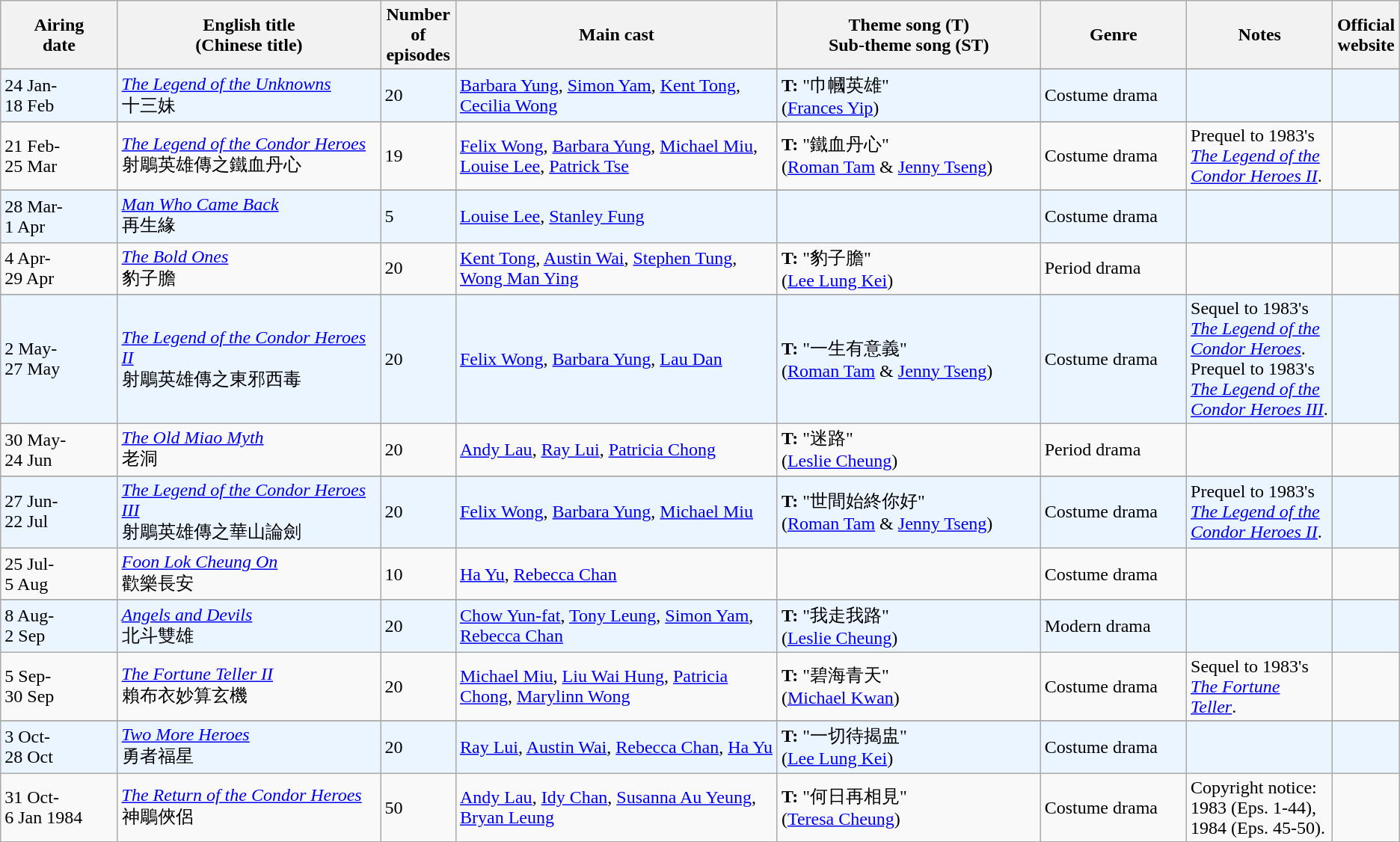<table class="wikitable">
<tr>
<th align=center width=8% bgcolor="silver">Airing<br>date</th>
<th align=center width=18% bgcolor="silver">English title <br> (Chinese title)</th>
<th align=center width=5% bgcolor="silver">Number of episodes</th>
<th align=center width=22% bgcolor="silver">Main cast</th>
<th align=center width=18% bgcolor="silver">Theme song (T) <br>Sub-theme song (ST)</th>
<th align=center width=10% bgcolor="silver">Genre</th>
<th align=center width=10% bgcolor="silver">Notes</th>
<th align=center width=1% bgcolor="silver">Official website</th>
</tr>
<tr>
</tr>
<tr ---- bgcolor="#ebf5ff">
<td>24 Jan- <br> 18 Feb</td>
<td><em><a href='#'>The Legend of the Unknowns</a></em> <br> 十三妹</td>
<td>20</td>
<td><a href='#'>Barbara Yung</a>, <a href='#'>Simon Yam</a>, <a href='#'>Kent Tong</a>, <a href='#'>Cecilia Wong</a></td>
<td><strong>T:</strong> "巾幗英雄" <br> (<a href='#'>Frances Yip</a>)</td>
<td>Costume drama</td>
<td></td>
<td></td>
</tr>
<tr>
</tr>
<tr>
<td>21 Feb- <br> 25 Mar</td>
<td><em><a href='#'>The Legend of the Condor Heroes</a></em> <br> 射鵰英雄傳之鐵血丹心</td>
<td>19</td>
<td><a href='#'>Felix Wong</a>, <a href='#'>Barbara Yung</a>, <a href='#'>Michael Miu</a>, <a href='#'>Louise Lee</a>, <a href='#'>Patrick Tse</a></td>
<td><strong>T:</strong> "鐵血丹心" <br> (<a href='#'>Roman Tam</a> & <a href='#'>Jenny Tseng</a>)</td>
<td>Costume drama</td>
<td>Prequel to 1983's <em><a href='#'>The Legend of the Condor Heroes II</a></em>.</td>
<td></td>
</tr>
<tr>
</tr>
<tr ---- bgcolor="#ebf5ff">
<td>28 Mar- <br> 1 Apr</td>
<td><em><a href='#'>Man Who Came Back</a></em> <br> 再生緣</td>
<td>5</td>
<td><a href='#'>Louise Lee</a>, <a href='#'>Stanley Fung</a></td>
<td></td>
<td>Costume drama</td>
<td></td>
<td></td>
</tr>
<tr>
<td>4 Apr- <br> 29 Apr</td>
<td><em><a href='#'>The Bold Ones</a></em> <br> 豹子膽</td>
<td>20</td>
<td><a href='#'>Kent Tong</a>, <a href='#'>Austin Wai</a>, <a href='#'>Stephen Tung</a>, <a href='#'>Wong Man Ying</a></td>
<td><strong>T:</strong> "豹子膽" <br> (<a href='#'>Lee Lung Kei</a>)</td>
<td>Period drama</td>
<td></td>
<td></td>
</tr>
<tr>
</tr>
<tr ---- bgcolor="#ebf5ff">
<td>2 May- <br> 27 May</td>
<td><em><a href='#'>The Legend of the Condor Heroes II</a></em> <br> 射鵰英雄傳之東邪西毒</td>
<td>20</td>
<td><a href='#'>Felix Wong</a>, <a href='#'>Barbara Yung</a>, <a href='#'>Lau Dan</a></td>
<td><strong>T:</strong> "一生有意義" <br> (<a href='#'>Roman Tam</a> & <a href='#'>Jenny Tseng</a>)</td>
<td>Costume drama</td>
<td>Sequel to 1983's <em><a href='#'>The Legend of the Condor Heroes</a></em>. <br> Prequel to 1983's <em><a href='#'>The Legend of the Condor Heroes III</a></em>.</td>
<td></td>
</tr>
<tr>
<td>30 May- <br> 24 Jun</td>
<td><em><a href='#'>The Old Miao Myth</a></em> <br> 老洞</td>
<td>20</td>
<td><a href='#'>Andy Lau</a>, <a href='#'>Ray Lui</a>, <a href='#'>Patricia Chong</a></td>
<td><strong>T:</strong> "迷路" <br> (<a href='#'>Leslie Cheung</a>)</td>
<td>Period drama</td>
<td></td>
<td></td>
</tr>
<tr>
</tr>
<tr ---- bgcolor="#ebf5ff">
<td>27 Jun- <br> 22 Jul</td>
<td><em><a href='#'>The Legend of the Condor Heroes III</a></em> <br> 射鵰英雄傳之華山論劍</td>
<td>20</td>
<td><a href='#'>Felix Wong</a>, <a href='#'>Barbara Yung</a>, <a href='#'>Michael Miu</a></td>
<td><strong>T:</strong> "世間始終你好" <br> (<a href='#'>Roman Tam</a> & <a href='#'>Jenny Tseng</a>)</td>
<td>Costume drama</td>
<td>Prequel to 1983's <em><a href='#'>The Legend of the Condor Heroes II</a></em>.</td>
<td></td>
</tr>
<tr>
<td>25 Jul- <br> 5 Aug</td>
<td><em><a href='#'>Foon Lok Cheung On</a></em><br> 歡樂長安</td>
<td>10</td>
<td><a href='#'>Ha Yu</a>, <a href='#'>Rebecca Chan</a></td>
<td></td>
<td>Costume drama</td>
<td></td>
<td></td>
</tr>
<tr>
</tr>
<tr ---- bgcolor="#ebf5ff">
<td>8 Aug- <br> 2 Sep</td>
<td><em><a href='#'>Angels and Devils</a></em> <br> 北斗雙雄</td>
<td>20</td>
<td><a href='#'>Chow Yun-fat</a>, <a href='#'>Tony Leung</a>, <a href='#'>Simon Yam</a>, <a href='#'>Rebecca Chan</a></td>
<td><strong>T:</strong> "我走我路" <br> (<a href='#'>Leslie Cheung</a>)</td>
<td>Modern drama</td>
<td></td>
<td></td>
</tr>
<tr>
<td>5 Sep- <br> 30 Sep</td>
<td><em><a href='#'>The Fortune Teller II</a></em> <br> 賴布衣妙算玄機</td>
<td>20</td>
<td><a href='#'>Michael Miu</a>, <a href='#'>Liu Wai Hung</a>, <a href='#'>Patricia Chong</a>, <a href='#'>Marylinn Wong</a></td>
<td><strong>T:</strong> "碧海青天" <br> (<a href='#'>Michael Kwan</a>)</td>
<td>Costume drama</td>
<td>Sequel to 1983's <em><a href='#'>The Fortune Teller</a></em>.</td>
<td></td>
</tr>
<tr>
</tr>
<tr ---- bgcolor="#ebf5ff">
<td>3 Oct- <br> 28 Oct</td>
<td><em><a href='#'>Two More Heroes</a></em><br> 勇者福星</td>
<td>20</td>
<td><a href='#'>Ray Lui</a>, <a href='#'>Austin Wai</a>, <a href='#'>Rebecca Chan</a>, <a href='#'>Ha Yu</a></td>
<td><strong>T:</strong> "一切待揭盅" <br> (<a href='#'>Lee Lung Kei</a>)</td>
<td>Costume drama</td>
<td></td>
<td></td>
</tr>
<tr>
<td>31 Oct- <br> 6 Jan 1984</td>
<td><em><a href='#'>The Return of the Condor Heroes</a></em> <br> 神鵰俠侶</td>
<td>50</td>
<td><a href='#'>Andy Lau</a>, <a href='#'>Idy Chan</a>, <a href='#'>Susanna Au Yeung</a>, <a href='#'>Bryan Leung</a></td>
<td><strong>T:</strong> "何日再相見" <br> (<a href='#'>Teresa Cheung</a>)</td>
<td>Costume drama</td>
<td>Copyright notice: 1983 (Eps. 1-44), 1984 (Eps. 45-50).</td>
<td></td>
</tr>
</table>
